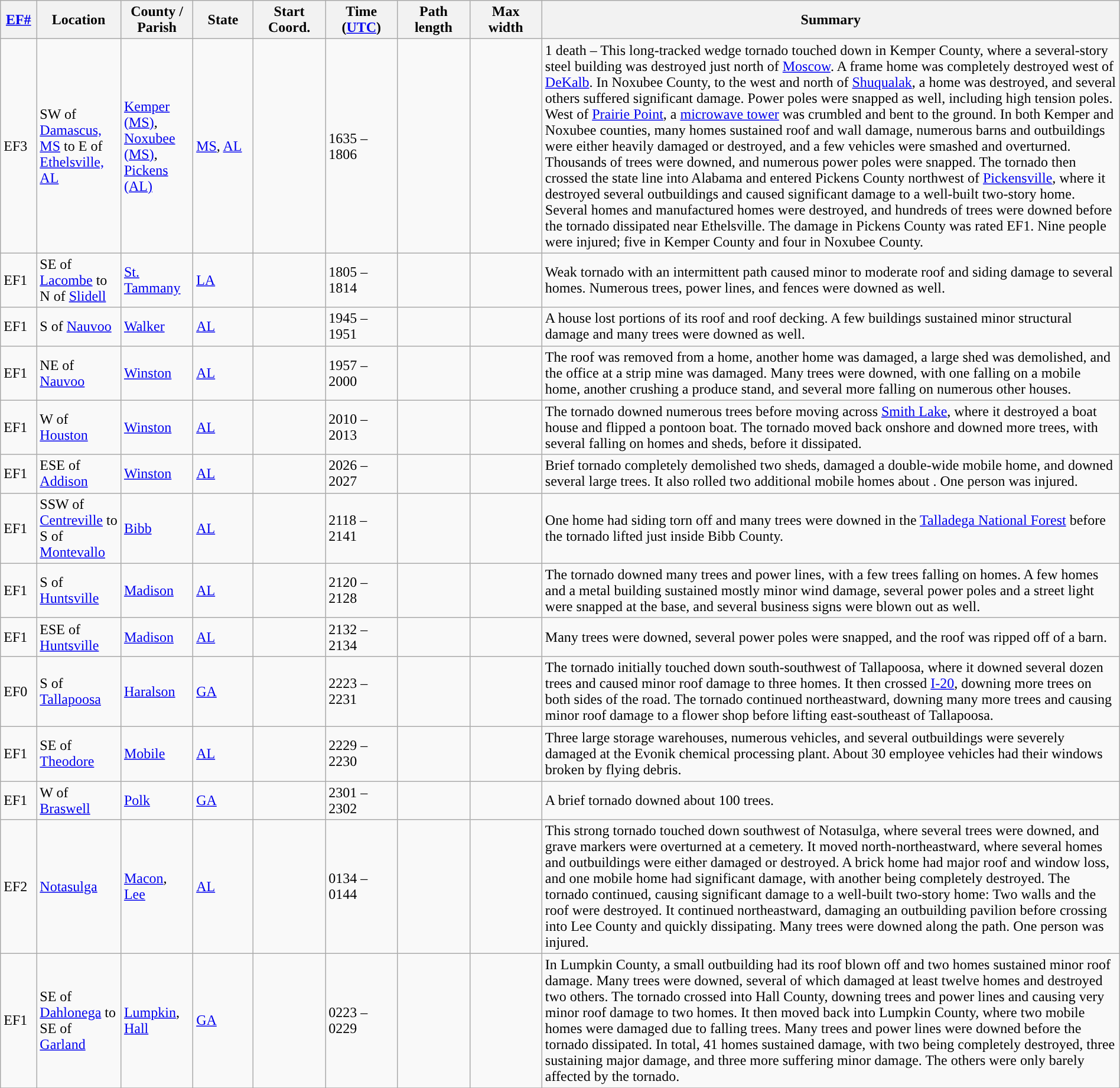<table class="wikitable sortable" style="width:100%;">
<tr>
<th scope="col"  style="width:3%; text-align:center;"><a href='#'>EF#</a></th>
<th scope="col"  style="width:7%; text-align:center;" class="unsortable">Location</th>
<th scope="col"  style="width:6%; text-align:center;" class="unsortable">County / Parish</th>
<th scope="col"  style="width:5%; text-align:center;">State</th>
<th scope="col"  style="width:6%; text-align:center;">Start Coord.</th>
<th scope="col"  style="width:6%; text-align:center;">Time (<a href='#'>UTC</a>)</th>
<th scope="col"  style="width:6%; text-align:center;">Path length</th>
<th scope="col"  style="width:6%; text-align:center;">Max width</th>
<th scope="col" class="unsortable" style="width:48%; text-align:center;">Summary</th>
</tr>
<tr>
<td>EF3</td>
<td>SW of <a href='#'>Damascus, MS</a> to E of <a href='#'>Ethelsville, AL</a></td>
<td><a href='#'>Kemper (MS)</a>, <a href='#'>Noxubee (MS)</a>, <a href='#'>Pickens (AL)</a></td>
<td><a href='#'>MS</a>, <a href='#'>AL</a></td>
<td></td>
<td>1635 – 1806</td>
<td></td>
<td></td>
<td>1 death – This long-tracked wedge tornado touched down in Kemper County, where a several-story steel building was destroyed just north of <a href='#'>Moscow</a>. A frame home was completely destroyed west of <a href='#'>DeKalb</a>. In Noxubee County, to the west and north of <a href='#'>Shuqualak</a>, a home was destroyed, and several others suffered significant damage. Power poles were snapped as well, including high tension poles. West of <a href='#'>Prairie Point</a>, a <a href='#'>microwave tower</a> was crumbled and bent to the ground. In both Kemper and Noxubee counties, many homes sustained roof and wall damage, numerous barns and outbuildings were either heavily damaged or destroyed, and a few vehicles were smashed and overturned. Thousands of trees were downed, and numerous power poles were snapped. The tornado then crossed the state line into Alabama and entered Pickens County northwest of <a href='#'>Pickensville</a>, where it destroyed several outbuildings and caused significant damage to a well-built two-story home. Several homes and manufactured homes were destroyed, and hundreds of trees were downed before the tornado dissipated near Ethelsville. The damage in Pickens County was rated EF1. Nine people were injured; five in Kemper County and four in Noxubee County.</td>
</tr>
<tr>
<td>EF1</td>
<td>SE of <a href='#'>Lacombe</a> to N of <a href='#'>Slidell</a></td>
<td><a href='#'>St. Tammany</a></td>
<td><a href='#'>LA</a></td>
<td></td>
<td>1805 – 1814</td>
<td></td>
<td></td>
<td>Weak tornado with an intermittent path caused minor to moderate roof and siding damage to several homes. Numerous trees, power lines, and fences were downed as well.</td>
</tr>
<tr>
<td>EF1</td>
<td>S of <a href='#'>Nauvoo</a></td>
<td><a href='#'>Walker</a></td>
<td><a href='#'>AL</a></td>
<td></td>
<td>1945 – 1951</td>
<td></td>
<td></td>
<td>A house lost portions of its roof and roof decking. A few buildings sustained minor structural damage and many trees were downed as well.</td>
</tr>
<tr>
<td>EF1</td>
<td>NE of <a href='#'>Nauvoo</a></td>
<td><a href='#'>Winston</a></td>
<td><a href='#'>AL</a></td>
<td></td>
<td>1957 – 2000</td>
<td></td>
<td></td>
<td>The roof was removed from a home, another home was damaged, a large shed was demolished, and the office at a strip mine was damaged. Many trees were downed, with one falling on a mobile home, another crushing a produce stand, and several more falling on numerous other houses.</td>
</tr>
<tr>
<td>EF1</td>
<td>W of <a href='#'>Houston</a></td>
<td><a href='#'>Winston</a></td>
<td><a href='#'>AL</a></td>
<td></td>
<td>2010 – 2013</td>
<td></td>
<td></td>
<td>The tornado downed numerous trees before moving across <a href='#'>Smith Lake</a>, where it destroyed a boat house and flipped a pontoon boat. The tornado moved back onshore and downed more trees, with several falling on homes and sheds, before it dissipated.</td>
</tr>
<tr>
<td>EF1</td>
<td>ESE of <a href='#'>Addison</a></td>
<td><a href='#'>Winston</a></td>
<td><a href='#'>AL</a></td>
<td></td>
<td>2026 – 2027</td>
<td></td>
<td></td>
<td>Brief tornado completely demolished two sheds, damaged a double-wide mobile home, and downed several large trees. It also rolled two additional mobile homes about . One person was injured.</td>
</tr>
<tr>
<td>EF1</td>
<td>SSW of <a href='#'>Centreville</a> to S of <a href='#'>Montevallo</a></td>
<td><a href='#'>Bibb</a></td>
<td><a href='#'>AL</a></td>
<td></td>
<td>2118 – 2141</td>
<td></td>
<td></td>
<td>One home had siding torn off and many trees were downed in the <a href='#'>Talladega National Forest</a> before the tornado lifted just inside Bibb County.</td>
</tr>
<tr>
<td>EF1</td>
<td>S of <a href='#'>Huntsville</a></td>
<td><a href='#'>Madison</a></td>
<td><a href='#'>AL</a></td>
<td></td>
<td>2120 – 2128</td>
<td></td>
<td></td>
<td>The tornado downed many trees and power lines, with a few trees falling on homes. A few homes and a metal building sustained mostly minor wind damage, several power poles and a street light were snapped at the base, and several business signs were blown out as well.</td>
</tr>
<tr>
<td>EF1</td>
<td>ESE of <a href='#'>Huntsville</a></td>
<td><a href='#'>Madison</a></td>
<td><a href='#'>AL</a></td>
<td></td>
<td>2132 – 2134</td>
<td></td>
<td></td>
<td>Many trees were downed, several power poles were snapped, and the roof was ripped off of a barn.</td>
</tr>
<tr>
<td>EF0</td>
<td>S of <a href='#'>Tallapoosa</a></td>
<td><a href='#'>Haralson</a></td>
<td><a href='#'>GA</a></td>
<td></td>
<td>2223 – 2231</td>
<td></td>
<td></td>
<td>The tornado initially touched down south-southwest of Tallapoosa, where it downed several dozen trees and caused minor roof damage to three homes. It then crossed <a href='#'>I-20</a>, downing more trees on both sides of the road. The tornado continued northeastward, downing many more trees and causing minor roof damage to a flower shop before lifting east-southeast of Tallapoosa.</td>
</tr>
<tr>
<td>EF1</td>
<td>SE of <a href='#'>Theodore</a></td>
<td><a href='#'>Mobile</a></td>
<td><a href='#'>AL</a></td>
<td></td>
<td>2229 – 2230</td>
<td></td>
<td></td>
<td>Three large storage warehouses, numerous vehicles, and several outbuildings were severely damaged at the Evonik chemical processing plant. About 30 employee vehicles had their windows broken by flying debris.</td>
</tr>
<tr>
<td>EF1</td>
<td>W of <a href='#'>Braswell</a></td>
<td><a href='#'>Polk</a></td>
<td><a href='#'>GA</a></td>
<td></td>
<td>2301 – 2302</td>
<td></td>
<td></td>
<td>A brief tornado downed about 100 trees.</td>
</tr>
<tr>
<td>EF2</td>
<td><a href='#'>Notasulga</a></td>
<td><a href='#'>Macon</a>, <a href='#'>Lee</a></td>
<td><a href='#'>AL</a></td>
<td></td>
<td>0134 – 0144</td>
<td></td>
<td></td>
<td>This strong tornado touched down southwest of Notasulga, where several trees were downed, and grave markers were overturned at a cemetery. It moved north-northeastward, where several homes and outbuildings were either damaged or destroyed. A brick home had major roof and window loss, and one mobile home had significant damage, with another being completely destroyed. The tornado continued, causing significant damage to a well-built two-story home: Two walls and the roof were destroyed. It continued northeastward, damaging an outbuilding pavilion before crossing into Lee County and quickly dissipating. Many trees were downed along the path. One person was injured.</td>
</tr>
<tr>
<td>EF1</td>
<td>SE of <a href='#'>Dahlonega</a> to SE of <a href='#'>Garland</a></td>
<td><a href='#'>Lumpkin</a>, <a href='#'>Hall</a></td>
<td><a href='#'>GA</a></td>
<td></td>
<td>0223 – 0229</td>
<td></td>
<td></td>
<td>In Lumpkin County, a small outbuilding had its roof blown off and two homes sustained minor roof damage. Many trees were downed, several of which damaged at least twelve homes and destroyed two others. The tornado crossed into Hall County, downing trees and power lines and causing very minor roof damage to two homes. It then moved back into Lumpkin County, where two mobile homes were damaged due to falling trees. Many trees and power lines were downed before the tornado dissipated. In total, 41 homes sustained damage, with two being completely destroyed, three sustaining major damage, and three more suffering minor damage. The others were only barely affected by the tornado.</td>
</tr>
<tr>
</tr>
</table>
